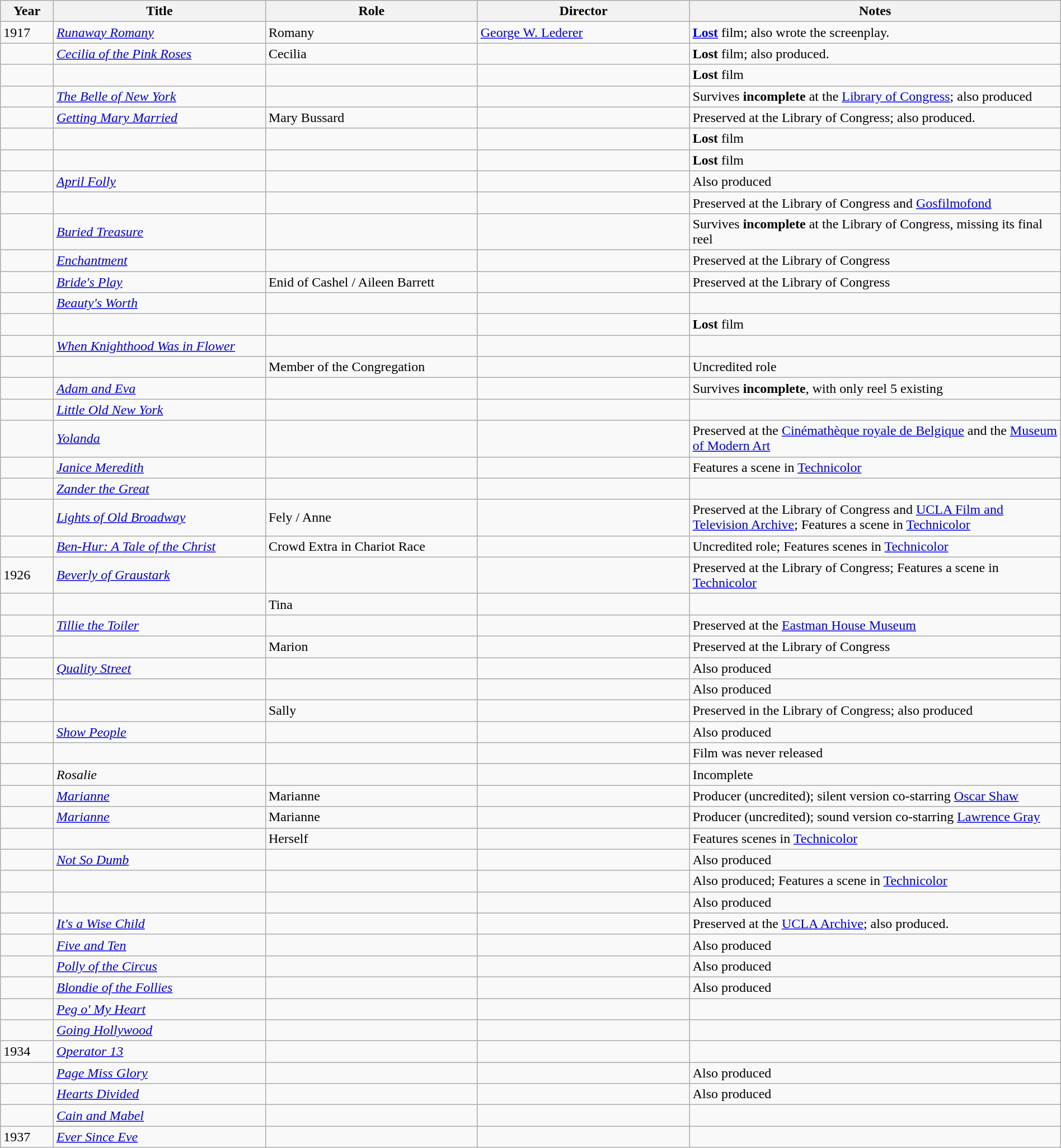<table class="wikitable unsortable sticky-header" width="100%">
<tr>
<th width="5%">Year</th>
<th width="20%">Title</th>
<th width="20%">Role</th>
<th width="20%">Director</th>
<th width="35%" class="unsortable">Notes</th>
</tr>
<tr>
<td>1917</td>
<td><em><a href='#'>Runaway Romany</a></em></td>
<td>Romany</td>
<td><a href='#'>George W. Lederer</a></td>
<td><strong><a href='#'>Lost</a></strong> film; also wrote the screenplay.</td>
</tr>
<tr>
<td></td>
<td><em><a href='#'>Cecilia of the Pink Roses</a></em></td>
<td>Cecilia</td>
<td></td>
<td><strong>Lost</strong> film; also produced.</td>
</tr>
<tr>
<td></td>
<td><em></em></td>
<td></td>
<td></td>
<td><strong>Lost</strong> film</td>
</tr>
<tr>
<td></td>
<td><em><a href='#'>The Belle of New York</a></em></td>
<td></td>
<td></td>
<td>Survives <strong>incomplete</strong> at the <a href='#'>Library of Congress</a>; also produced</td>
</tr>
<tr>
<td></td>
<td><em><a href='#'>Getting Mary Married</a></em></td>
<td>Mary Bussard</td>
<td></td>
<td>Preserved at the Library of Congress; also produced.</td>
</tr>
<tr>
<td></td>
<td><em></em></td>
<td></td>
<td></td>
<td><strong>Lost</strong> film</td>
</tr>
<tr>
<td></td>
<td><em></em></td>
<td></td>
<td></td>
<td><strong>Lost</strong> film</td>
</tr>
<tr>
<td></td>
<td><em><a href='#'>April Folly</a></em></td>
<td></td>
<td></td>
<td>Also produced</td>
</tr>
<tr>
<td></td>
<td><em></em></td>
<td></td>
<td></td>
<td>Preserved at the Library of Congress and <a href='#'>Gosfilmofond</a></td>
</tr>
<tr>
<td></td>
<td><em><a href='#'>Buried Treasure</a></em></td>
<td></td>
<td></td>
<td>Survives <strong>incomplete</strong> at the Library of Congress, missing its final reel</td>
</tr>
<tr>
<td></td>
<td><em><a href='#'>Enchantment</a></em></td>
<td></td>
<td></td>
<td>Preserved at the Library of Congress</td>
</tr>
<tr>
<td></td>
<td><em><a href='#'>Bride's Play</a></em></td>
<td>Enid of Cashel / Aileen Barrett</td>
<td></td>
<td>Preserved at the Library of Congress</td>
</tr>
<tr>
<td></td>
<td><em><a href='#'>Beauty's Worth</a></em></td>
<td></td>
<td></td>
<td></td>
</tr>
<tr>
<td></td>
<td><em></em></td>
<td></td>
<td></td>
<td><strong>Lost</strong> film</td>
</tr>
<tr>
<td></td>
<td><em><a href='#'>When Knighthood Was in Flower</a></em></td>
<td></td>
<td></td>
<td></td>
</tr>
<tr>
<td></td>
<td><em></em></td>
<td>Member of the Congregation</td>
<td></td>
<td>Uncredited role</td>
</tr>
<tr>
<td></td>
<td><em><a href='#'>Adam and Eva</a></em></td>
<td></td>
<td></td>
<td>Survives <strong>incomplete</strong>, with only reel 5 existing</td>
</tr>
<tr>
<td></td>
<td><em><a href='#'>Little Old New York</a></em></td>
<td></td>
<td></td>
<td></td>
</tr>
<tr>
<td></td>
<td><em><a href='#'>Yolanda</a></em></td>
<td></td>
<td></td>
<td>Preserved at the <a href='#'>Cinémathèque royale de Belgique</a> and the <a href='#'>Museum of Modern Art</a></td>
</tr>
<tr>
<td></td>
<td><em><a href='#'>Janice Meredith</a></em></td>
<td></td>
<td></td>
<td>Features a scene in <a href='#'>Technicolor</a></td>
</tr>
<tr>
<td></td>
<td><em><a href='#'>Zander the Great</a></em></td>
<td></td>
<td></td>
<td></td>
</tr>
<tr>
<td></td>
<td><em><a href='#'>Lights of Old Broadway</a></em></td>
<td>Fely / Anne</td>
<td></td>
<td>Preserved at the Library of Congress and <a href='#'>UCLA Film and Television Archive</a>; Features a scene in <a href='#'>Technicolor</a></td>
</tr>
<tr>
<td></td>
<td><em><a href='#'>Ben-Hur: A Tale of the Christ</a></em></td>
<td>Crowd Extra in Chariot Race</td>
<td></td>
<td>Uncredited role; Features scenes in <a href='#'>Technicolor</a></td>
</tr>
<tr>
<td>1926</td>
<td><em><a href='#'>Beverly of Graustark</a></em></td>
<td></td>
<td></td>
<td>Preserved at the Library of Congress; Features a scene in <a href='#'>Technicolor</a></td>
</tr>
<tr>
<td></td>
<td><em></em></td>
<td>Tina</td>
<td></td>
<td></td>
</tr>
<tr>
<td></td>
<td><em><a href='#'>Tillie the Toiler</a></em></td>
<td></td>
<td></td>
<td>Preserved at the <a href='#'>Eastman House Museum</a></td>
</tr>
<tr>
<td></td>
<td><em></em></td>
<td>Marion</td>
<td></td>
<td>Preserved at the Library of Congress</td>
</tr>
<tr>
<td></td>
<td><em><a href='#'>Quality Street</a></em></td>
<td></td>
<td></td>
<td>Also produced</td>
</tr>
<tr>
<td></td>
<td><em></em></td>
<td></td>
<td></td>
<td>Also produced</td>
</tr>
<tr>
<td></td>
<td><em></em></td>
<td>Sally</td>
<td></td>
<td>Preserved in the Library of Congress; also produced</td>
</tr>
<tr>
<td></td>
<td><em><a href='#'>Show People</a></em></td>
<td></td>
<td></td>
<td>Also produced</td>
</tr>
<tr>
<td></td>
<td><em></em></td>
<td></td>
<td></td>
<td>Film was never released</td>
</tr>
<tr>
<td></td>
<td><em>Rosalie</em></td>
<td></td>
<td></td>
<td>Incomplete</td>
</tr>
<tr>
<td></td>
<td><em><a href='#'>Marianne</a></em></td>
<td>Marianne</td>
<td></td>
<td>Producer (uncredited); silent version co-starring <a href='#'>Oscar Shaw</a></td>
</tr>
<tr>
<td></td>
<td><em><a href='#'>Marianne</a></em></td>
<td>Marianne</td>
<td></td>
<td>Producer (uncredited); sound version co-starring <a href='#'>Lawrence Gray</a></td>
</tr>
<tr>
<td></td>
<td><em></em></td>
<td>Herself</td>
<td></td>
<td>Features scenes in <a href='#'>Technicolor</a></td>
</tr>
<tr>
<td></td>
<td><em><a href='#'>Not So Dumb</a></em></td>
<td></td>
<td></td>
<td>Also produced</td>
</tr>
<tr>
<td></td>
<td><em></em></td>
<td></td>
<td></td>
<td>Also produced; Features a scene in <a href='#'>Technicolor</a></td>
</tr>
<tr>
<td></td>
<td><em></em></td>
<td></td>
<td></td>
<td>Also produced</td>
</tr>
<tr>
<td></td>
<td><em><a href='#'>It's a Wise Child</a></em></td>
<td></td>
<td></td>
<td>Preserved at the <a href='#'>UCLA Archive</a>; also produced.</td>
</tr>
<tr>
<td></td>
<td><em><a href='#'>Five and Ten</a></em></td>
<td></td>
<td></td>
<td>Also produced</td>
</tr>
<tr>
<td></td>
<td><em><a href='#'>Polly of the Circus</a></em></td>
<td></td>
<td></td>
<td>Also produced</td>
</tr>
<tr>
<td></td>
<td><em><a href='#'>Blondie of the Follies</a></em></td>
<td></td>
<td></td>
<td>Also produced</td>
</tr>
<tr>
<td></td>
<td><em><a href='#'>Peg o' My Heart</a></em></td>
<td></td>
<td></td>
<td></td>
</tr>
<tr>
<td></td>
<td><em><a href='#'>Going Hollywood</a></em></td>
<td></td>
<td></td>
<td></td>
</tr>
<tr>
<td>1934</td>
<td><em><a href='#'>Operator 13</a></em></td>
<td></td>
<td></td>
<td></td>
</tr>
<tr>
<td></td>
<td><em><a href='#'>Page Miss Glory</a></em></td>
<td></td>
<td></td>
<td>Also produced</td>
</tr>
<tr>
<td></td>
<td><em><a href='#'>Hearts Divided</a></em></td>
<td></td>
<td></td>
<td>Also produced</td>
</tr>
<tr>
<td></td>
<td><em><a href='#'>Cain and Mabel</a></em></td>
<td></td>
<td></td>
<td></td>
</tr>
<tr>
<td>1937</td>
<td><em><a href='#'>Ever Since Eve</a></em></td>
<td></td>
<td></td>
<td></td>
</tr>
</table>
